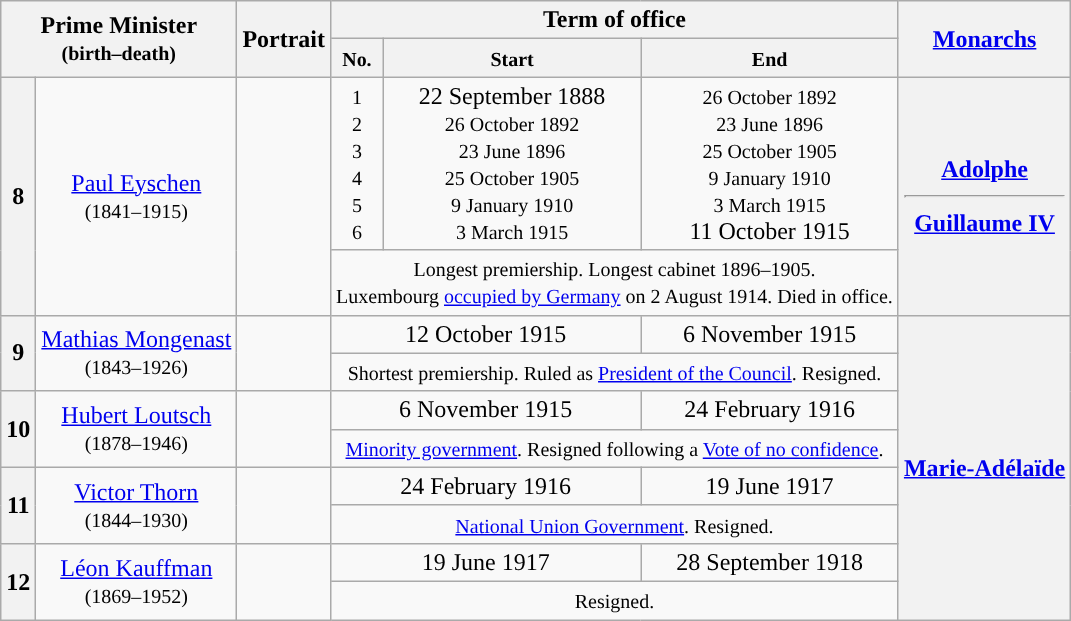<table class="wikitable" style="text-align:center">
<tr>
<th rowspan=2 colspan=2>Prime Minister<br><small>(birth–death)</small></th>
<th rowspan=2>Portrait</th>
<th colspan=3>Term of office</th>
<th rowspan=2 colspan=2><a href='#'>Monarchs</a><br></th>
</tr>
<tr>
<th><small>No.</small></th>
<th><small>Start</small></th>
<th><small>End</small></th>
</tr>
<tr style"background:"#EEEEEE">
<th rowspan=2 style="background-color: ">8</th>
<td rowspan=2><a href='#'>Paul Eyschen</a><br><small>(1841–1915)</small></td>
<td rowspan=2></td>
<td><small> 1 <br> 2 <br> 3 <br> 4 <br> 5 <br> 6</small></td>
<td>22 September 1888 <br><small> 26 October 1892 <br> 23 June 1896 <br> 25 October 1905 <br> 9 January 1910 <br> 3 March 1915</small></td>
<td><small> 26 October 1892 <br> 23 June 1896 <br> 25 October 1905 <br> 9 January 1910 <br> 3 March 1915 </small><br> 11 October 1915</td>
<th rowspan=2><a href='#'>Adolphe</a> <br><hr><a href='#'>Guillaume IV</a> <br></th>
</tr>
<tr>
<td colspan=3><small> Longest premiership. Longest cabinet 1896–1905.<br>Luxembourg <a href='#'>occupied by Germany</a> on 2 August 1914. Died in office.</small></td>
</tr>
<tr style"background:"#EEEEEE">
<th rowspan=2 style="background-color: ">9</th>
<td rowspan=2><a href='#'>Mathias Mongenast</a><br><small>(1843–1926)</small></td>
<td rowspan=2></td>
<td colspan=2>12 October 1915</td>
<td>6 November 1915</td>
<th rowspan=8><a href='#'>Marie-Adélaïde</a> <br></th>
</tr>
<tr>
<td colspan=3><small> Shortest premiership. Ruled as <a href='#'>President of the Council</a>. Resigned.</small></td>
</tr>
<tr style"background:"#EEEEEE">
<th rowspan=2 style="background-color: ">10</th>
<td rowspan=2><a href='#'>Hubert Loutsch</a><br><small>(1878–1946)</small></td>
<td rowspan=2></td>
<td colspan=2>6 November 1915</td>
<td>24 February 1916</td>
</tr>
<tr>
<td colspan=3><small> <a href='#'>Minority government</a>. Resigned following a <a href='#'>Vote of no confidence</a>.</small></td>
</tr>
<tr style"background:"#EEEEEE">
<th rowspan=2 style="background-color: ">11</th>
<td rowspan=2><a href='#'>Victor Thorn</a><br><small>(1844–1930)</small></td>
<td rowspan=2></td>
<td colspan=2>24 February 1916</td>
<td>19 June 1917</td>
</tr>
<tr>
<td colspan=3><small> <a href='#'>National Union Government</a>. Resigned.</small></td>
</tr>
<tr style"background:"#EEEEEE">
<th rowspan=2 style="background-color: ">12</th>
<td rowspan=2><a href='#'>Léon Kauffman</a><br><small>(1869–1952)</small></td>
<td rowspan=2></td>
<td colspan=2>19 June 1917</td>
<td>28 September 1918</td>
</tr>
<tr>
<td colspan=3><small> Resigned.</small></td>
</tr>
</table>
